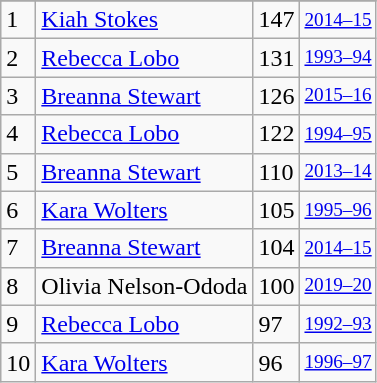<table class="wikitable">
<tr>
</tr>
<tr>
<td>1</td>
<td><a href='#'>Kiah Stokes</a></td>
<td>147</td>
<td style="font-size:80%;"><a href='#'>2014–15</a></td>
</tr>
<tr>
<td>2</td>
<td><a href='#'>Rebecca Lobo</a></td>
<td>131</td>
<td style="font-size:80%;"><a href='#'>1993–94</a></td>
</tr>
<tr>
<td>3</td>
<td><a href='#'>Breanna Stewart</a></td>
<td>126</td>
<td style="font-size:80%;"><a href='#'>2015–16</a></td>
</tr>
<tr>
<td>4</td>
<td><a href='#'>Rebecca Lobo</a></td>
<td>122</td>
<td style="font-size:80%;"><a href='#'>1994–95</a></td>
</tr>
<tr>
<td>5</td>
<td><a href='#'>Breanna Stewart</a></td>
<td>110</td>
<td style="font-size:80%;"><a href='#'>2013–14</a></td>
</tr>
<tr>
<td>6</td>
<td><a href='#'>Kara Wolters</a></td>
<td>105</td>
<td style="font-size:80%;"><a href='#'>1995–96</a></td>
</tr>
<tr>
<td>7</td>
<td><a href='#'>Breanna Stewart</a></td>
<td>104</td>
<td style="font-size:80%;"><a href='#'>2014–15</a></td>
</tr>
<tr>
<td>8</td>
<td>Olivia Nelson-Ododa</td>
<td>100</td>
<td style="font-size:80%;"><a href='#'>2019–20</a></td>
</tr>
<tr>
<td>9</td>
<td><a href='#'>Rebecca Lobo</a></td>
<td>97</td>
<td style="font-size:80%;"><a href='#'>1992–93</a></td>
</tr>
<tr>
<td>10</td>
<td><a href='#'>Kara Wolters</a></td>
<td>96</td>
<td style="font-size:80%;"><a href='#'>1996–97</a></td>
</tr>
</table>
